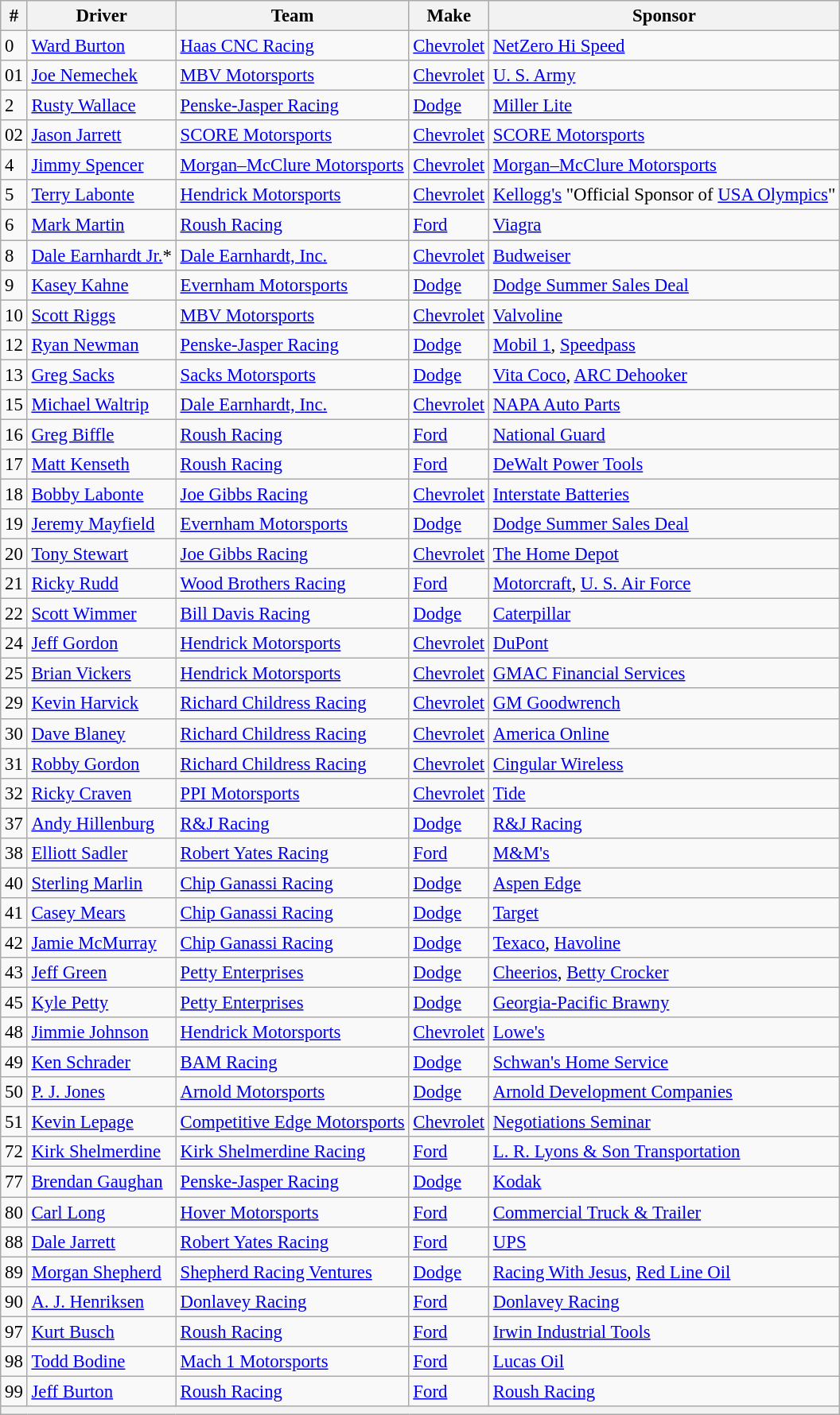<table class="wikitable" style="font-size:95%">
<tr>
<th>#</th>
<th>Driver</th>
<th>Team</th>
<th>Make</th>
<th>Sponsor</th>
</tr>
<tr>
<td>0</td>
<td><a href='#'>Ward Burton</a></td>
<td><a href='#'>Haas CNC Racing</a></td>
<td><a href='#'>Chevrolet</a></td>
<td><a href='#'>NetZero Hi Speed</a></td>
</tr>
<tr>
<td>01</td>
<td><a href='#'>Joe Nemechek</a></td>
<td><a href='#'>MBV Motorsports</a></td>
<td><a href='#'>Chevrolet</a></td>
<td><a href='#'>U. S. Army</a></td>
</tr>
<tr>
<td>2</td>
<td><a href='#'>Rusty Wallace</a></td>
<td><a href='#'>Penske-Jasper Racing</a></td>
<td><a href='#'>Dodge</a></td>
<td><a href='#'>Miller Lite</a></td>
</tr>
<tr>
<td>02</td>
<td><a href='#'>Jason Jarrett</a></td>
<td><a href='#'>SCORE Motorsports</a></td>
<td><a href='#'>Chevrolet</a></td>
<td><a href='#'>SCORE Motorsports</a></td>
</tr>
<tr>
<td>4</td>
<td><a href='#'>Jimmy Spencer</a></td>
<td><a href='#'>Morgan–McClure Motorsports</a></td>
<td><a href='#'>Chevrolet</a></td>
<td><a href='#'>Morgan–McClure Motorsports</a></td>
</tr>
<tr>
<td>5</td>
<td><a href='#'>Terry Labonte</a></td>
<td><a href='#'>Hendrick Motorsports</a></td>
<td><a href='#'>Chevrolet</a></td>
<td><a href='#'>Kellogg's</a> "Official Sponsor of <a href='#'>USA Olympics</a>"</td>
</tr>
<tr>
<td>6</td>
<td><a href='#'>Mark Martin</a></td>
<td><a href='#'>Roush Racing</a></td>
<td><a href='#'>Ford</a></td>
<td><a href='#'>Viagra</a></td>
</tr>
<tr>
<td>8</td>
<td><a href='#'>Dale Earnhardt Jr.</a>*</td>
<td><a href='#'>Dale Earnhardt, Inc.</a></td>
<td><a href='#'>Chevrolet</a></td>
<td><a href='#'>Budweiser</a></td>
</tr>
<tr>
<td>9</td>
<td><a href='#'>Kasey Kahne</a></td>
<td><a href='#'>Evernham Motorsports</a></td>
<td><a href='#'>Dodge</a></td>
<td><a href='#'>Dodge Summer Sales Deal</a></td>
</tr>
<tr>
<td>10</td>
<td><a href='#'>Scott Riggs</a></td>
<td><a href='#'>MBV Motorsports</a></td>
<td><a href='#'>Chevrolet</a></td>
<td><a href='#'>Valvoline</a></td>
</tr>
<tr>
<td>12</td>
<td><a href='#'>Ryan Newman</a></td>
<td><a href='#'>Penske-Jasper Racing</a></td>
<td><a href='#'>Dodge</a></td>
<td><a href='#'>Mobil 1</a>, <a href='#'>Speedpass</a></td>
</tr>
<tr>
<td>13</td>
<td><a href='#'>Greg Sacks</a></td>
<td><a href='#'>Sacks Motorsports</a></td>
<td><a href='#'>Dodge</a></td>
<td><a href='#'>Vita Coco</a>, <a href='#'>ARC Dehooker</a></td>
</tr>
<tr>
<td>15</td>
<td><a href='#'>Michael Waltrip</a></td>
<td><a href='#'>Dale Earnhardt, Inc.</a></td>
<td><a href='#'>Chevrolet</a></td>
<td><a href='#'>NAPA Auto Parts</a></td>
</tr>
<tr>
<td>16</td>
<td><a href='#'>Greg Biffle</a></td>
<td><a href='#'>Roush Racing</a></td>
<td><a href='#'>Ford</a></td>
<td><a href='#'>National Guard</a></td>
</tr>
<tr>
<td>17</td>
<td><a href='#'>Matt Kenseth</a></td>
<td><a href='#'>Roush Racing</a></td>
<td><a href='#'>Ford</a></td>
<td><a href='#'>DeWalt Power Tools</a></td>
</tr>
<tr>
<td>18</td>
<td><a href='#'>Bobby Labonte</a></td>
<td><a href='#'>Joe Gibbs Racing</a></td>
<td><a href='#'>Chevrolet</a></td>
<td><a href='#'>Interstate Batteries</a></td>
</tr>
<tr>
<td>19</td>
<td><a href='#'>Jeremy Mayfield</a></td>
<td><a href='#'>Evernham Motorsports</a></td>
<td><a href='#'>Dodge</a></td>
<td><a href='#'>Dodge Summer Sales Deal</a></td>
</tr>
<tr>
<td>20</td>
<td><a href='#'>Tony Stewart</a></td>
<td><a href='#'>Joe Gibbs Racing</a></td>
<td><a href='#'>Chevrolet</a></td>
<td><a href='#'>The Home Depot</a></td>
</tr>
<tr>
<td>21</td>
<td><a href='#'>Ricky Rudd</a></td>
<td><a href='#'>Wood Brothers Racing</a></td>
<td><a href='#'>Ford</a></td>
<td><a href='#'>Motorcraft</a>, <a href='#'>U. S. Air Force</a></td>
</tr>
<tr>
<td>22</td>
<td><a href='#'>Scott Wimmer</a></td>
<td><a href='#'>Bill Davis Racing</a></td>
<td><a href='#'>Dodge</a></td>
<td><a href='#'>Caterpillar</a></td>
</tr>
<tr>
<td>24</td>
<td><a href='#'>Jeff Gordon</a></td>
<td><a href='#'>Hendrick Motorsports</a></td>
<td><a href='#'>Chevrolet</a></td>
<td><a href='#'>DuPont</a></td>
</tr>
<tr>
<td>25</td>
<td><a href='#'>Brian Vickers</a></td>
<td><a href='#'>Hendrick Motorsports</a></td>
<td><a href='#'>Chevrolet</a></td>
<td><a href='#'>GMAC Financial Services</a></td>
</tr>
<tr>
<td>29</td>
<td><a href='#'>Kevin Harvick</a></td>
<td><a href='#'>Richard Childress Racing</a></td>
<td><a href='#'>Chevrolet</a></td>
<td><a href='#'>GM Goodwrench</a></td>
</tr>
<tr>
<td>30</td>
<td><a href='#'>Dave Blaney</a></td>
<td><a href='#'>Richard Childress Racing</a></td>
<td><a href='#'>Chevrolet</a></td>
<td><a href='#'>America Online</a></td>
</tr>
<tr>
<td>31</td>
<td><a href='#'>Robby Gordon</a></td>
<td><a href='#'>Richard Childress Racing</a></td>
<td><a href='#'>Chevrolet</a></td>
<td><a href='#'>Cingular Wireless</a></td>
</tr>
<tr>
<td>32</td>
<td><a href='#'>Ricky Craven</a></td>
<td><a href='#'>PPI Motorsports</a></td>
<td><a href='#'>Chevrolet</a></td>
<td><a href='#'>Tide</a></td>
</tr>
<tr>
<td>37</td>
<td><a href='#'>Andy Hillenburg</a></td>
<td><a href='#'>R&J Racing</a></td>
<td><a href='#'>Dodge</a></td>
<td><a href='#'>R&J Racing</a></td>
</tr>
<tr>
<td>38</td>
<td><a href='#'>Elliott Sadler</a></td>
<td><a href='#'>Robert Yates Racing</a></td>
<td><a href='#'>Ford</a></td>
<td><a href='#'>M&M's</a></td>
</tr>
<tr>
<td>40</td>
<td><a href='#'>Sterling Marlin</a></td>
<td><a href='#'>Chip Ganassi Racing</a></td>
<td><a href='#'>Dodge</a></td>
<td><a href='#'>Aspen Edge</a></td>
</tr>
<tr>
<td>41</td>
<td><a href='#'>Casey Mears</a></td>
<td><a href='#'>Chip Ganassi Racing</a></td>
<td><a href='#'>Dodge</a></td>
<td><a href='#'>Target</a></td>
</tr>
<tr>
<td>42</td>
<td><a href='#'>Jamie McMurray</a></td>
<td><a href='#'>Chip Ganassi Racing</a></td>
<td><a href='#'>Dodge</a></td>
<td><a href='#'>Texaco</a>, <a href='#'>Havoline</a></td>
</tr>
<tr>
<td>43</td>
<td><a href='#'>Jeff Green</a></td>
<td><a href='#'>Petty Enterprises</a></td>
<td><a href='#'>Dodge</a></td>
<td><a href='#'>Cheerios</a>, <a href='#'>Betty Crocker</a></td>
</tr>
<tr>
<td>45</td>
<td><a href='#'>Kyle Petty</a></td>
<td><a href='#'>Petty Enterprises</a></td>
<td><a href='#'>Dodge</a></td>
<td><a href='#'>Georgia-Pacific Brawny</a></td>
</tr>
<tr>
<td>48</td>
<td><a href='#'>Jimmie Johnson</a></td>
<td><a href='#'>Hendrick Motorsports</a></td>
<td><a href='#'>Chevrolet</a></td>
<td><a href='#'>Lowe's</a></td>
</tr>
<tr>
<td>49</td>
<td><a href='#'>Ken Schrader</a></td>
<td><a href='#'>BAM Racing</a></td>
<td><a href='#'>Dodge</a></td>
<td><a href='#'>Schwan's Home Service</a></td>
</tr>
<tr>
<td>50</td>
<td><a href='#'>P. J. Jones</a></td>
<td><a href='#'>Arnold Motorsports</a></td>
<td><a href='#'>Dodge</a></td>
<td><a href='#'>Arnold Development Companies</a></td>
</tr>
<tr>
<td>51</td>
<td><a href='#'>Kevin Lepage</a></td>
<td><a href='#'>Competitive Edge Motorsports</a></td>
<td><a href='#'>Chevrolet</a></td>
<td><a href='#'>Negotiations Seminar</a></td>
</tr>
<tr>
<td>72</td>
<td><a href='#'>Kirk Shelmerdine</a></td>
<td><a href='#'>Kirk Shelmerdine Racing</a></td>
<td><a href='#'>Ford</a></td>
<td><a href='#'>L. R. Lyons & Son Transportation</a></td>
</tr>
<tr>
<td>77</td>
<td><a href='#'>Brendan Gaughan</a></td>
<td><a href='#'>Penske-Jasper Racing</a></td>
<td><a href='#'>Dodge</a></td>
<td><a href='#'>Kodak</a></td>
</tr>
<tr>
<td>80</td>
<td><a href='#'>Carl Long</a></td>
<td><a href='#'>Hover Motorsports</a></td>
<td><a href='#'>Ford</a></td>
<td><a href='#'>Commercial Truck & Trailer</a></td>
</tr>
<tr>
<td>88</td>
<td><a href='#'>Dale Jarrett</a></td>
<td><a href='#'>Robert Yates Racing</a></td>
<td><a href='#'>Ford</a></td>
<td><a href='#'>UPS</a></td>
</tr>
<tr>
<td>89</td>
<td><a href='#'>Morgan Shepherd</a></td>
<td><a href='#'>Shepherd Racing Ventures</a></td>
<td><a href='#'>Dodge</a></td>
<td><a href='#'>Racing With Jesus</a>, <a href='#'>Red Line Oil</a></td>
</tr>
<tr>
<td>90</td>
<td><a href='#'>A. J. Henriksen</a></td>
<td><a href='#'>Donlavey Racing</a></td>
<td><a href='#'>Ford</a></td>
<td><a href='#'>Donlavey Racing</a></td>
</tr>
<tr>
<td>97</td>
<td><a href='#'>Kurt Busch</a></td>
<td><a href='#'>Roush Racing</a></td>
<td><a href='#'>Ford</a></td>
<td><a href='#'>Irwin Industrial Tools</a></td>
</tr>
<tr>
<td>98</td>
<td><a href='#'>Todd Bodine</a></td>
<td><a href='#'>Mach 1 Motorsports</a></td>
<td><a href='#'>Ford</a></td>
<td><a href='#'>Lucas Oil</a></td>
</tr>
<tr>
<td>99</td>
<td><a href='#'>Jeff Burton</a></td>
<td><a href='#'>Roush Racing</a></td>
<td><a href='#'>Ford</a></td>
<td><a href='#'>Roush Racing</a></td>
</tr>
<tr>
<th colspan="5"></th>
</tr>
</table>
